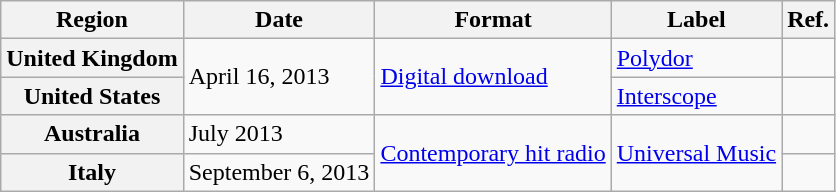<table class="wikitable plainrowheaders">
<tr>
<th>Region</th>
<th>Date</th>
<th>Format</th>
<th>Label</th>
<th>Ref.</th>
</tr>
<tr>
<th scope="row">United Kingdom</th>
<td rowspan="2">April 16, 2013</td>
<td rowspan="2"><a href='#'>Digital download</a></td>
<td><a href='#'>Polydor</a></td>
<td></td>
</tr>
<tr>
<th scope="row">United States</th>
<td><a href='#'>Interscope</a></td>
<td></td>
</tr>
<tr>
<th scope="row">Australia</th>
<td>July 2013</td>
<td rowspan="2"><a href='#'>Contemporary hit radio</a></td>
<td rowspan="2"><a href='#'>Universal Music</a></td>
<td></td>
</tr>
<tr>
<th scope="row">Italy</th>
<td>September 6, 2013</td>
<td></td>
</tr>
</table>
